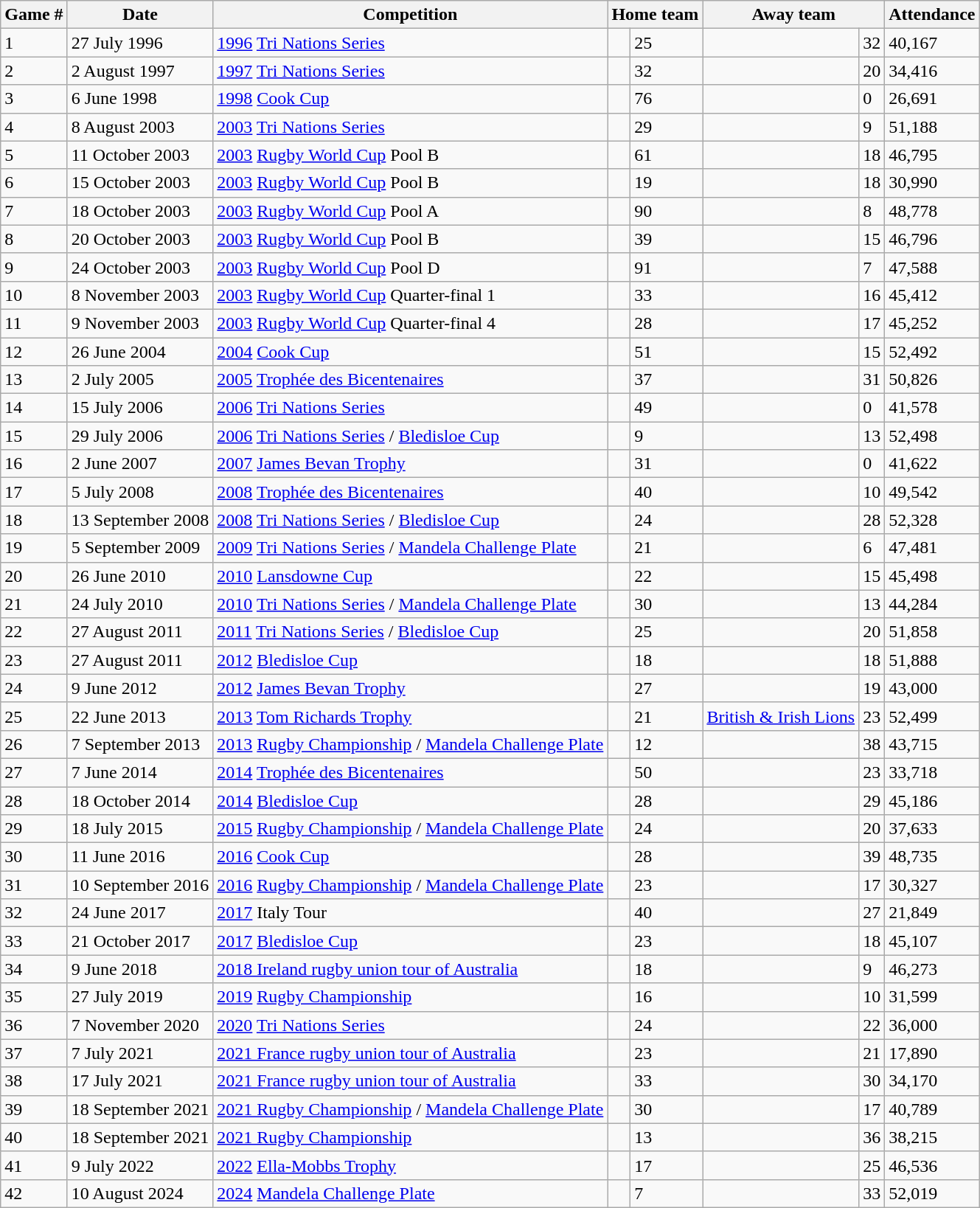<table class="wikitable">
<tr>
<th>Game #</th>
<th>Date</th>
<th>Competition</th>
<th colspan=2>Home team</th>
<th colspan=2>Away team</th>
<th>Attendance</th>
</tr>
<tr>
<td>1</td>
<td>27 July 1996</td>
<td><a href='#'>1996</a> <a href='#'>Tri Nations Series</a></td>
<td></td>
<td>25</td>
<td></td>
<td>32</td>
<td>40,167</td>
</tr>
<tr>
<td>2</td>
<td>2 August 1997</td>
<td><a href='#'>1997</a> <a href='#'>Tri Nations Series</a></td>
<td></td>
<td>32</td>
<td></td>
<td>20</td>
<td>34,416</td>
</tr>
<tr>
<td>3</td>
<td>6 June 1998</td>
<td><a href='#'>1998</a> <a href='#'>Cook Cup</a></td>
<td></td>
<td>76</td>
<td></td>
<td>0</td>
<td>26,691</td>
</tr>
<tr>
<td>4</td>
<td>8 August 2003</td>
<td><a href='#'>2003</a> <a href='#'>Tri Nations Series</a></td>
<td></td>
<td>29</td>
<td></td>
<td>9</td>
<td>51,188</td>
</tr>
<tr>
<td>5</td>
<td>11 October 2003</td>
<td><a href='#'>2003</a> <a href='#'>Rugby World Cup</a> Pool B</td>
<td></td>
<td>61</td>
<td></td>
<td>18</td>
<td>46,795</td>
</tr>
<tr>
<td>6</td>
<td>15 October 2003</td>
<td><a href='#'>2003</a> <a href='#'>Rugby World Cup</a> Pool B</td>
<td></td>
<td>19</td>
<td></td>
<td>18</td>
<td>30,990</td>
</tr>
<tr>
<td>7</td>
<td>18 October 2003</td>
<td><a href='#'>2003</a> <a href='#'>Rugby World Cup</a> Pool A</td>
<td></td>
<td>90</td>
<td></td>
<td>8</td>
<td>48,778</td>
</tr>
<tr>
<td>8</td>
<td>20 October 2003</td>
<td><a href='#'>2003</a> <a href='#'>Rugby World Cup</a> Pool B</td>
<td></td>
<td>39</td>
<td></td>
<td>15</td>
<td>46,796</td>
</tr>
<tr>
<td>9</td>
<td>24 October 2003</td>
<td><a href='#'>2003</a> <a href='#'>Rugby World Cup</a> Pool D</td>
<td></td>
<td>91</td>
<td></td>
<td>7</td>
<td>47,588</td>
</tr>
<tr>
<td>10</td>
<td>8 November 2003</td>
<td><a href='#'>2003</a> <a href='#'>Rugby World Cup</a> Quarter-final 1</td>
<td></td>
<td>33</td>
<td></td>
<td>16</td>
<td>45,412</td>
</tr>
<tr>
<td>11</td>
<td>9 November 2003</td>
<td><a href='#'>2003</a> <a href='#'>Rugby World Cup</a> Quarter-final 4</td>
<td></td>
<td>28</td>
<td></td>
<td>17</td>
<td>45,252</td>
</tr>
<tr>
<td>12</td>
<td>26 June 2004</td>
<td><a href='#'>2004</a> <a href='#'>Cook Cup</a></td>
<td></td>
<td>51</td>
<td></td>
<td>15</td>
<td>52,492</td>
</tr>
<tr>
<td>13</td>
<td>2 July 2005</td>
<td><a href='#'>2005</a> <a href='#'>Trophée des Bicentenaires</a></td>
<td></td>
<td>37</td>
<td></td>
<td>31</td>
<td>50,826</td>
</tr>
<tr>
<td>14</td>
<td>15 July 2006</td>
<td><a href='#'>2006</a> <a href='#'>Tri Nations Series</a></td>
<td></td>
<td>49</td>
<td></td>
<td>0</td>
<td>41,578</td>
</tr>
<tr>
<td>15</td>
<td>29 July 2006</td>
<td><a href='#'>2006</a> <a href='#'>Tri Nations Series</a> / <a href='#'>Bledisloe Cup</a></td>
<td></td>
<td>9</td>
<td></td>
<td>13</td>
<td>52,498</td>
</tr>
<tr>
<td>16</td>
<td>2 June 2007</td>
<td><a href='#'>2007</a> <a href='#'>James Bevan Trophy</a></td>
<td></td>
<td>31</td>
<td></td>
<td>0</td>
<td>41,622</td>
</tr>
<tr>
<td>17</td>
<td>5 July 2008</td>
<td><a href='#'>2008</a> <a href='#'>Trophée des Bicentenaires</a></td>
<td></td>
<td>40</td>
<td></td>
<td>10</td>
<td>49,542</td>
</tr>
<tr>
<td>18</td>
<td>13 September 2008</td>
<td><a href='#'>2008</a> <a href='#'>Tri Nations Series</a> / <a href='#'>Bledisloe Cup</a></td>
<td></td>
<td>24</td>
<td></td>
<td>28</td>
<td>52,328</td>
</tr>
<tr>
<td>19</td>
<td>5 September 2009</td>
<td><a href='#'>2009</a> <a href='#'>Tri Nations Series</a> / <a href='#'>Mandela Challenge Plate</a></td>
<td></td>
<td>21</td>
<td></td>
<td>6</td>
<td>47,481</td>
</tr>
<tr>
<td>20</td>
<td>26 June 2010</td>
<td><a href='#'>2010</a> <a href='#'>Lansdowne Cup</a></td>
<td></td>
<td>22</td>
<td></td>
<td>15</td>
<td>45,498</td>
</tr>
<tr>
<td>21</td>
<td>24 July 2010</td>
<td><a href='#'>2010</a> <a href='#'>Tri Nations Series</a> / <a href='#'>Mandela Challenge Plate</a></td>
<td></td>
<td>30</td>
<td></td>
<td>13</td>
<td>44,284</td>
</tr>
<tr>
<td>22</td>
<td>27 August 2011</td>
<td><a href='#'>2011</a> <a href='#'>Tri Nations Series</a> / <a href='#'>Bledisloe Cup</a></td>
<td></td>
<td>25</td>
<td></td>
<td>20</td>
<td>51,858</td>
</tr>
<tr>
<td>23</td>
<td>27 August 2011</td>
<td><a href='#'>2012</a> <a href='#'>Bledisloe Cup</a></td>
<td></td>
<td>18</td>
<td></td>
<td>18</td>
<td>51,888</td>
</tr>
<tr>
<td>24</td>
<td>9 June 2012</td>
<td><a href='#'>2012</a> <a href='#'>James Bevan Trophy</a></td>
<td></td>
<td>27</td>
<td></td>
<td>19</td>
<td>43,000</td>
</tr>
<tr>
<td>25</td>
<td>22 June 2013</td>
<td><a href='#'>2013</a> <a href='#'>Tom Richards Trophy</a></td>
<td></td>
<td>21</td>
<td><a href='#'>British & Irish Lions</a></td>
<td>23</td>
<td>52,499</td>
</tr>
<tr>
<td>26</td>
<td>7 September 2013</td>
<td><a href='#'>2013</a> <a href='#'>Rugby Championship</a> / <a href='#'>Mandela Challenge Plate</a></td>
<td></td>
<td>12</td>
<td></td>
<td>38</td>
<td>43,715</td>
</tr>
<tr>
<td>27</td>
<td>7 June 2014</td>
<td><a href='#'>2014</a> <a href='#'>Trophée des Bicentenaires</a></td>
<td></td>
<td>50</td>
<td></td>
<td>23</td>
<td>33,718</td>
</tr>
<tr>
<td>28</td>
<td>18 October 2014</td>
<td><a href='#'>2014</a> <a href='#'>Bledisloe Cup</a></td>
<td></td>
<td>28</td>
<td></td>
<td>29</td>
<td>45,186</td>
</tr>
<tr>
<td>29</td>
<td>18 July 2015</td>
<td><a href='#'>2015</a> <a href='#'>Rugby Championship</a> / <a href='#'>Mandela Challenge Plate</a></td>
<td></td>
<td>24</td>
<td></td>
<td>20</td>
<td>37,633</td>
</tr>
<tr>
<td>30</td>
<td>11 June 2016</td>
<td><a href='#'>2016</a> <a href='#'>Cook Cup</a></td>
<td></td>
<td>28</td>
<td></td>
<td>39</td>
<td>48,735</td>
</tr>
<tr>
<td>31</td>
<td>10 September 2016</td>
<td><a href='#'>2016</a> <a href='#'>Rugby Championship</a> / <a href='#'>Mandela Challenge Plate</a></td>
<td></td>
<td>23</td>
<td></td>
<td>17</td>
<td>30,327</td>
</tr>
<tr>
<td>32</td>
<td>24 June 2017</td>
<td><a href='#'>2017</a> Italy Tour</td>
<td></td>
<td>40</td>
<td></td>
<td>27</td>
<td>21,849</td>
</tr>
<tr>
<td>33</td>
<td>21 October 2017</td>
<td><a href='#'>2017</a> <a href='#'>Bledisloe Cup</a></td>
<td></td>
<td>23</td>
<td></td>
<td>18</td>
<td>45,107</td>
</tr>
<tr>
<td>34</td>
<td>9 June 2018</td>
<td><a href='#'>2018 Ireland rugby union tour of Australia</a></td>
<td></td>
<td>18</td>
<td></td>
<td>9</td>
<td>46,273</td>
</tr>
<tr>
<td>35</td>
<td>27 July 2019</td>
<td><a href='#'>2019</a> <a href='#'>Rugby Championship</a></td>
<td></td>
<td>16</td>
<td></td>
<td>10</td>
<td>31,599</td>
</tr>
<tr>
<td>36</td>
<td>7 November 2020</td>
<td><a href='#'>2020</a> <a href='#'>Tri Nations Series</a></td>
<td></td>
<td>24</td>
<td></td>
<td>22</td>
<td>36,000</td>
</tr>
<tr>
<td>37</td>
<td>7 July 2021</td>
<td><a href='#'>2021 France rugby union tour of Australia</a></td>
<td></td>
<td>23</td>
<td></td>
<td>21</td>
<td>17,890</td>
</tr>
<tr>
<td>38</td>
<td>17 July 2021</td>
<td><a href='#'>2021 France rugby union tour of Australia</a></td>
<td></td>
<td>33</td>
<td></td>
<td>30</td>
<td>34,170</td>
</tr>
<tr>
<td>39</td>
<td>18 September 2021</td>
<td><a href='#'>2021 Rugby Championship</a> / <a href='#'>Mandela Challenge Plate</a></td>
<td></td>
<td>30</td>
<td></td>
<td>17</td>
<td>40,789</td>
</tr>
<tr>
<td>40</td>
<td>18 September 2021</td>
<td><a href='#'>2021 Rugby Championship</a></td>
<td></td>
<td>13</td>
<td></td>
<td>36</td>
<td>38,215</td>
</tr>
<tr>
<td>41</td>
<td>9 July 2022</td>
<td><a href='#'>2022</a> <a href='#'>Ella-Mobbs Trophy</a></td>
<td></td>
<td>17</td>
<td></td>
<td>25</td>
<td>46,536</td>
</tr>
<tr>
<td>42</td>
<td>10 August 2024</td>
<td><a href='#'>2024</a> <a href='#'>Mandela Challenge Plate</a></td>
<td></td>
<td>7</td>
<td></td>
<td>33</td>
<td>52,019</td>
</tr>
</table>
